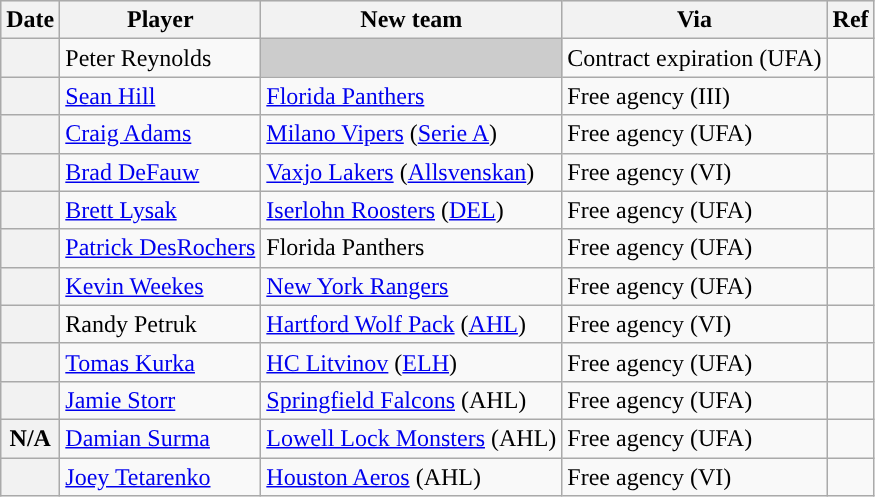<table class="wikitable plainrowheaders">
<tr style="background:#ddd; text-align:center;">
<th>Date</th>
<th>Player</th>
<th>New team</th>
<th>Via</th>
<th>Ref</th>
</tr>
<tr>
<th scope="row"></th>
<td>Peter Reynolds</td>
<td style="background:#ccc"></td>
<td>Contract expiration (UFA)</td>
<td></td>
</tr>
<tr>
<th scope="row"></th>
<td><a href='#'>Sean Hill</a></td>
<td><a href='#'>Florida Panthers</a></td>
<td>Free agency (III)</td>
<td></td>
</tr>
<tr>
<th scope="row"></th>
<td><a href='#'>Craig Adams</a></td>
<td><a href='#'>Milano Vipers</a> (<a href='#'>Serie A</a>)</td>
<td>Free agency (UFA)</td>
<td></td>
</tr>
<tr>
<th scope="row"></th>
<td><a href='#'>Brad DeFauw</a></td>
<td><a href='#'>Vaxjo Lakers</a> (<a href='#'>Allsvenskan</a>)</td>
<td>Free agency (VI)</td>
<td></td>
</tr>
<tr>
<th scope="row"></th>
<td><a href='#'>Brett Lysak</a></td>
<td><a href='#'>Iserlohn Roosters</a> (<a href='#'>DEL</a>)</td>
<td>Free agency (UFA)</td>
<td></td>
</tr>
<tr>
<th scope="row"></th>
<td><a href='#'>Patrick DesRochers</a></td>
<td>Florida Panthers</td>
<td>Free agency (UFA)</td>
<td></td>
</tr>
<tr>
<th scope="row"></th>
<td><a href='#'>Kevin Weekes</a></td>
<td><a href='#'>New York Rangers</a></td>
<td>Free agency (UFA)</td>
<td></td>
</tr>
<tr>
<th scope="row"></th>
<td>Randy Petruk</td>
<td><a href='#'>Hartford Wolf Pack</a> (<a href='#'>AHL</a>)</td>
<td>Free agency (VI)</td>
<td></td>
</tr>
<tr>
<th scope="row"></th>
<td><a href='#'>Tomas Kurka</a></td>
<td><a href='#'>HC Litvinov</a> (<a href='#'>ELH</a>)</td>
<td>Free agency (UFA)</td>
<td></td>
</tr>
<tr>
<th scope="row"></th>
<td><a href='#'>Jamie Storr</a></td>
<td><a href='#'>Springfield Falcons</a> (AHL)</td>
<td>Free agency (UFA)</td>
<td></td>
</tr>
<tr>
<th scope="row">N/A</th>
<td><a href='#'>Damian Surma</a></td>
<td><a href='#'>Lowell Lock Monsters</a> (AHL)</td>
<td>Free agency (UFA)</td>
<td></td>
</tr>
<tr>
<th scope="row"></th>
<td><a href='#'>Joey Tetarenko</a></td>
<td><a href='#'>Houston Aeros</a> (AHL)</td>
<td>Free agency (VI)</td>
<td></td>
</tr>
</table>
